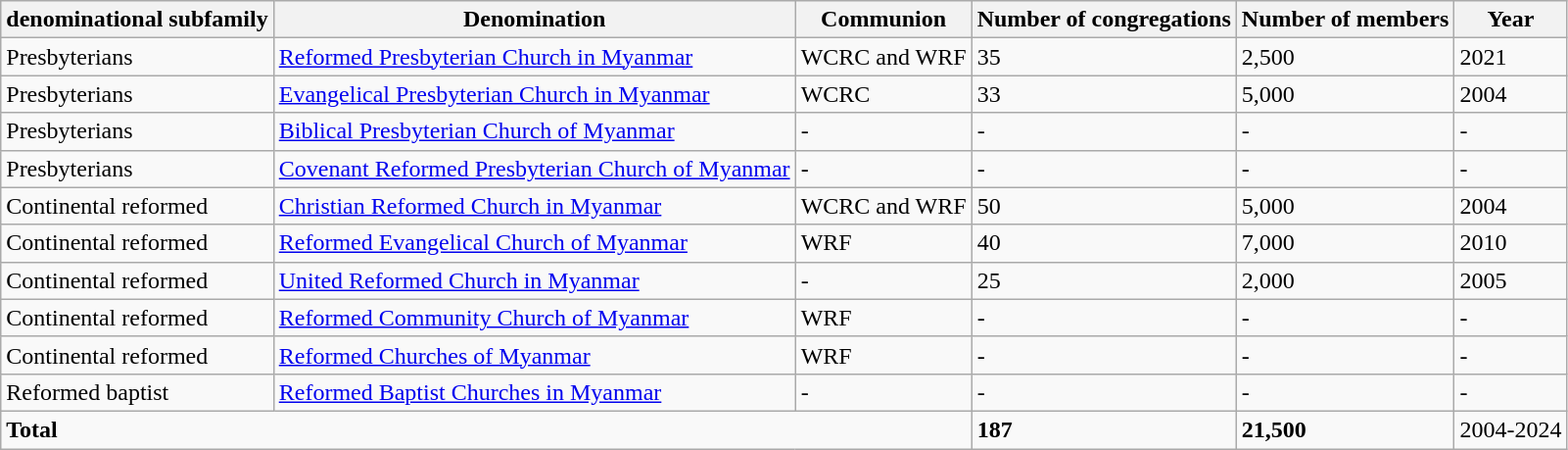<table class = "wikitable sortable">
<tr>
<th><strong>denominational subfamily</strong></th>
<th><strong>Denomination</strong></th>
<th><strong>Communion</strong></th>
<th><strong>Number of congregations</strong></th>
<th><strong>Number of members</strong></th>
<th><strong>Year</strong></th>
</tr>
<tr>
<td>Presbyterians</td>
<td><a href='#'>Reformed Presbyterian Church in Myanmar</a></td>
<td>WCRC and WRF</td>
<td>35</td>
<td>2,500</td>
<td>2021</td>
</tr>
<tr>
<td>Presbyterians</td>
<td><a href='#'>Evangelical Presbyterian Church in Myanmar</a></td>
<td>WCRC</td>
<td>33</td>
<td>5,000</td>
<td>2004</td>
</tr>
<tr>
<td>Presbyterians</td>
<td><a href='#'>Biblical Presbyterian Church of Myanmar</a></td>
<td>-</td>
<td>-</td>
<td>-</td>
<td>-</td>
</tr>
<tr>
<td>Presbyterians</td>
<td><a href='#'>Covenant Reformed Presbyterian Church of Myanmar</a></td>
<td>-</td>
<td>-</td>
<td>-</td>
<td>-</td>
</tr>
<tr>
<td>Continental reformed</td>
<td><a href='#'>Christian Reformed Church in Myanmar</a></td>
<td>WCRC and WRF</td>
<td>50</td>
<td>5,000</td>
<td>2004</td>
</tr>
<tr>
<td>Continental reformed</td>
<td><a href='#'>Reformed Evangelical Church of Myanmar</a></td>
<td>WRF</td>
<td>40</td>
<td>7,000</td>
<td>2010</td>
</tr>
<tr>
<td>Continental reformed</td>
<td><a href='#'>United Reformed Church in Myanmar</a></td>
<td>-</td>
<td>25</td>
<td>2,000</td>
<td>2005</td>
</tr>
<tr>
<td>Continental reformed</td>
<td><a href='#'>Reformed Community Church of Myanmar</a></td>
<td>WRF</td>
<td>-</td>
<td>-</td>
<td>-</td>
</tr>
<tr>
<td>Continental reformed</td>
<td><a href='#'>Reformed Churches of Myanmar</a></td>
<td>WRF</td>
<td>-</td>
<td>-</td>
<td>-</td>
</tr>
<tr>
<td>Reformed baptist</td>
<td><a href='#'>Reformed Baptist Churches in Myanmar</a></td>
<td>-</td>
<td>-</td>
<td>-</td>
<td>-</td>
</tr>
<tr>
<td colspan="3"><strong>Total</strong></td>
<td><strong>187</strong></td>
<td><strong>21,500</strong></td>
<td>2004-2024</td>
</tr>
</table>
